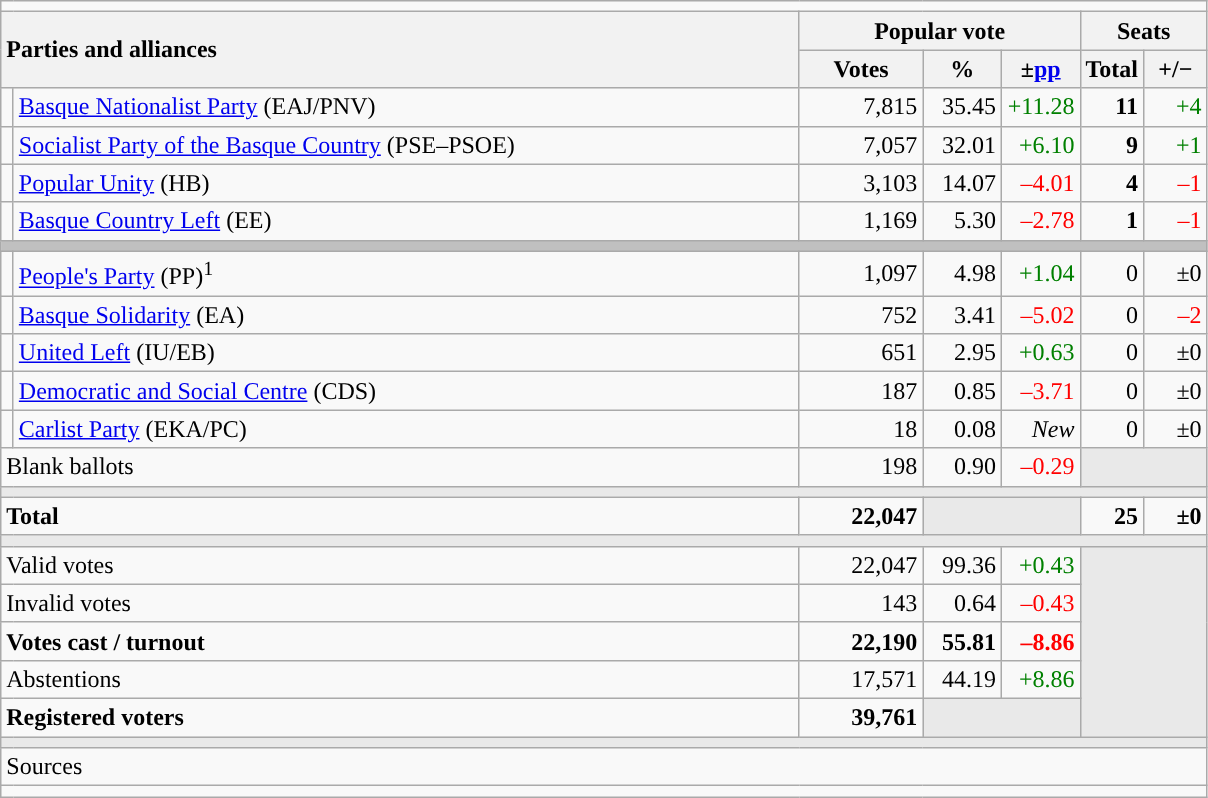<table class="wikitable" style="text-align:right;">
<tr>
<td colspan="7"></td>
</tr>
<tr>
<th style="text-align:left;" rowspan="2" colspan="2" width="525">Parties and alliances</th>
<th colspan="3">Popular vote</th>
<th colspan="2">Seats</th>
</tr>
<tr>
<th width="75">Votes</th>
<th width="45">%</th>
<th width="45">±<a href='#'>pp</a></th>
<th width="35">Total</th>
<th width="35">+/−</th>
</tr>
<tr>
<td width="1" style="color:inherit;background:"></td>
<td align="left"><a href='#'>Basque Nationalist Party</a> (EAJ/PNV)</td>
<td>7,815</td>
<td>35.45</td>
<td style="color:green;">+11.28</td>
<td><strong>11</strong></td>
<td style="color:green;">+4</td>
</tr>
<tr>
<td style="color:inherit;background:"></td>
<td align="left"><a href='#'>Socialist Party of the Basque Country</a> (PSE–PSOE)</td>
<td>7,057</td>
<td>32.01</td>
<td style="color:green;">+6.10</td>
<td><strong>9</strong></td>
<td style="color:green;">+1</td>
</tr>
<tr>
<td style="color:inherit;background:"></td>
<td align="left"><a href='#'>Popular Unity</a> (HB)</td>
<td>3,103</td>
<td>14.07</td>
<td style="color:red;">–4.01</td>
<td><strong>4</strong></td>
<td style="color:red;">–1</td>
</tr>
<tr>
<td style="color:inherit;background:"></td>
<td align="left"><a href='#'>Basque Country Left</a> (EE)</td>
<td>1,169</td>
<td>5.30</td>
<td style="color:red;">–2.78</td>
<td><strong>1</strong></td>
<td style="color:red;">–1</td>
</tr>
<tr>
<td colspan="7" bgcolor="#C0C0C0"></td>
</tr>
<tr>
<td style="color:inherit;background:"></td>
<td align="left"><a href='#'>People's Party</a> (PP)<sup>1</sup></td>
<td>1,097</td>
<td>4.98</td>
<td style="color:green;">+1.04</td>
<td>0</td>
<td>±0</td>
</tr>
<tr>
<td style="color:inherit;background:"></td>
<td align="left"><a href='#'>Basque Solidarity</a> (EA)</td>
<td>752</td>
<td>3.41</td>
<td style="color:red;">–5.02</td>
<td>0</td>
<td style="color:red;">–2</td>
</tr>
<tr>
<td style="color:inherit;background:"></td>
<td align="left"><a href='#'>United Left</a> (IU/EB)</td>
<td>651</td>
<td>2.95</td>
<td style="color:green;">+0.63</td>
<td>0</td>
<td>±0</td>
</tr>
<tr>
<td style="color:inherit;background:"></td>
<td align="left"><a href='#'>Democratic and Social Centre</a> (CDS)</td>
<td>187</td>
<td>0.85</td>
<td style="color:red;">–3.71</td>
<td>0</td>
<td>±0</td>
</tr>
<tr>
<td style="color:inherit;background:"></td>
<td align="left"><a href='#'>Carlist Party</a> (EKA/PC)</td>
<td>18</td>
<td>0.08</td>
<td><em>New</em></td>
<td>0</td>
<td>±0</td>
</tr>
<tr>
<td align="left" colspan="2">Blank ballots</td>
<td>198</td>
<td>0.90</td>
<td style="color:red;">–0.29</td>
<td bgcolor="#E9E9E9" colspan="2"></td>
</tr>
<tr>
<td colspan="7" bgcolor="#E9E9E9"></td>
</tr>
<tr style="font-weight:bold;">
<td align="left" colspan="2">Total</td>
<td>22,047</td>
<td bgcolor="#E9E9E9" colspan="2"></td>
<td>25</td>
<td>±0</td>
</tr>
<tr>
<td colspan="7" bgcolor="#E9E9E9"></td>
</tr>
<tr>
<td align="left" colspan="2">Valid votes</td>
<td>22,047</td>
<td>99.36</td>
<td style="color:green;">+0.43</td>
<td bgcolor="#E9E9E9" colspan="2" rowspan="5"></td>
</tr>
<tr>
<td align="left" colspan="2">Invalid votes</td>
<td>143</td>
<td>0.64</td>
<td style="color:red;">–0.43</td>
</tr>
<tr style="font-weight:bold;">
<td align="left" colspan="2">Votes cast / turnout</td>
<td>22,190</td>
<td>55.81</td>
<td style="color:red;">–8.86</td>
</tr>
<tr>
<td align="left" colspan="2">Abstentions</td>
<td>17,571</td>
<td>44.19</td>
<td style="color:green;">+8.86</td>
</tr>
<tr style="font-weight:bold;">
<td align="left" colspan="2">Registered voters</td>
<td>39,761</td>
<td bgcolor="#E9E9E9" colspan="2"></td>
</tr>
<tr>
<td colspan="7" bgcolor="#E9E9E9"></td>
</tr>
<tr>
<td align="left" colspan="7">Sources</td>
</tr>
<tr>
<td colspan="7" style="text-align:left; max-width:790px;"></td>
</tr>
</table>
